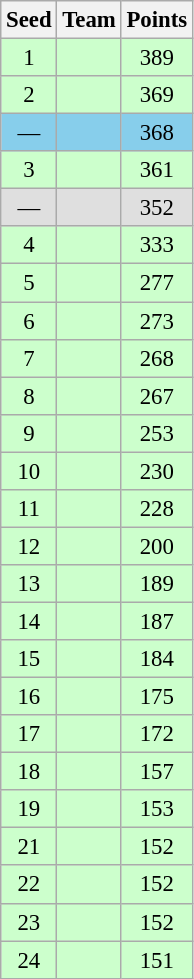<table class="wikitable sortable" style="font-size:95%; text-align:center;">
<tr>
<th>Seed</th>
<th>Team</th>
<th>Points</th>
</tr>
<tr bgcolor="#ccffcc">
<td>1</td>
<td style="text-align:left"></td>
<td>389</td>
</tr>
<tr bgcolor="#ccffcc">
<td>2</td>
<td style="text-align:left"></td>
<td>369</td>
</tr>
<tr bgcolor="#87ceeb">
<td>—</td>
<td style="text-align:left"></td>
<td>368</td>
</tr>
<tr bgcolor="#ccffcc">
<td>3</td>
<td style="text-align:left"></td>
<td>361</td>
</tr>
<tr bgcolor="#dfdfdf">
<td>—</td>
<td style="text-align:left"></td>
<td>352</td>
</tr>
<tr bgcolor="#ccffcc">
<td>4</td>
<td style="text-align:left"></td>
<td>333</td>
</tr>
<tr bgcolor="#ccffcc">
<td>5</td>
<td style="text-align:left"></td>
<td>277</td>
</tr>
<tr bgcolor="#ccffcc">
<td>6</td>
<td style="text-align:left"></td>
<td>273</td>
</tr>
<tr bgcolor="#ccffcc">
<td>7</td>
<td style="text-align:left"></td>
<td>268</td>
</tr>
<tr bgcolor="#ccffcc">
<td>8</td>
<td style="text-align:left"></td>
<td>267</td>
</tr>
<tr bgcolor="#ccffcc">
<td>9</td>
<td style="text-align:left"></td>
<td>253</td>
</tr>
<tr bgcolor="#ccffcc">
<td>10</td>
<td style="text-align:left"></td>
<td>230</td>
</tr>
<tr bgcolor="#ccffcc">
<td>11</td>
<td style="text-align:left"></td>
<td>228</td>
</tr>
<tr bgcolor="#ccffcc">
<td>12</td>
<td style="text-align:left"></td>
<td>200</td>
</tr>
<tr bgcolor="#ccffcc">
<td>13</td>
<td style="text-align:left"></td>
<td>189</td>
</tr>
<tr bgcolor="#ccffcc">
<td>14</td>
<td style="text-align:left"></td>
<td>187</td>
</tr>
<tr bgcolor="#ccffcc">
<td>15</td>
<td style="text-align:left"></td>
<td>184</td>
</tr>
<tr bgcolor="#ccffcc">
<td>16</td>
<td style="text-align:left"></td>
<td>175</td>
</tr>
<tr bgcolor="#ccffcc">
<td>17</td>
<td style="text-align:left"></td>
<td>172</td>
</tr>
<tr bgcolor="#ccffcc">
<td>18</td>
<td style="text-align:left"></td>
<td>157</td>
</tr>
<tr bgcolor="#ccffcc">
<td>19</td>
<td style="text-align:left"></td>
<td>153</td>
</tr>
<tr bgcolor="#ccffcc">
<td>21</td>
<td style="text-align:left"></td>
<td>152</td>
</tr>
<tr bgcolor="#ccffcc">
<td>22</td>
<td style="text-align:left"></td>
<td>152</td>
</tr>
<tr bgcolor="#ccffcc">
<td>23</td>
<td style="text-align:left"></td>
<td>152</td>
</tr>
<tr bgcolor="#ccffcc">
<td>24</td>
<td style="text-align:left"></td>
<td>151</td>
</tr>
</table>
